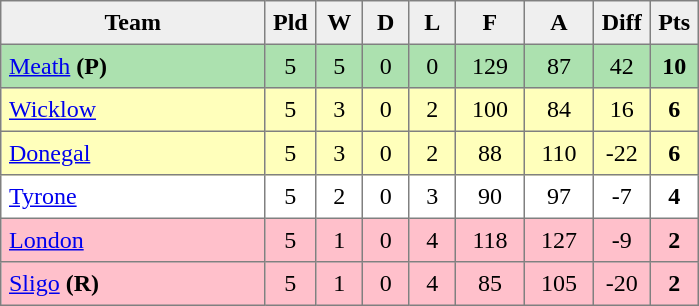<table style=border-collapse:collapse border=1 cellspacing=0 cellpadding=5>
<tr align=center bgcolor=#efefef>
<th width=165>Team</th>
<th width=20>Pld</th>
<th width=20>W</th>
<th width=20>D</th>
<th width=20>L</th>
<th width=35>F</th>
<th width=35>A</th>
<th width=20>Diff</th>
<th width=20>Pts</th>
</tr>
<tr align=center  style="background:#ACE1AF;">
<td style="text-align:left;"> <a href='#'>Meath</a> <strong>(P)</strong></td>
<td>5</td>
<td>5</td>
<td>0</td>
<td>0</td>
<td>129</td>
<td>87</td>
<td>42</td>
<td><strong>10</strong></td>
</tr>
<tr align=center style="background:#FFFFBB;">
<td style="text-align:left;"> <a href='#'>Wicklow</a></td>
<td>5</td>
<td>3</td>
<td>0</td>
<td>2</td>
<td>100</td>
<td>84</td>
<td>16</td>
<td><strong>6</strong></td>
</tr>
<tr align=center style="background:#FFFFBB;">
<td style="text-align:left;"> <a href='#'>Donegal</a></td>
<td>5</td>
<td>3</td>
<td>0</td>
<td>2</td>
<td>88</td>
<td>110</td>
<td>-22</td>
<td><strong>6</strong></td>
</tr>
<tr align=center style=>
<td style="text-align:left;"> <a href='#'>Tyrone</a></td>
<td>5</td>
<td>2</td>
<td>0</td>
<td>3</td>
<td>90</td>
<td>97</td>
<td>-7</td>
<td><strong>4</strong></td>
</tr>
<tr align=center style="background:#FFC0CB;">
<td style="text-align:left;"> <a href='#'>London</a></td>
<td>5</td>
<td>1</td>
<td>0</td>
<td>4</td>
<td>118</td>
<td>127</td>
<td>-9</td>
<td><strong>2</strong></td>
</tr>
<tr align=center style="background:#FFC0CB;">
<td style="text-align:left;"> <a href='#'>Sligo</a> <strong>(R)</strong></td>
<td>5</td>
<td>1</td>
<td>0</td>
<td>4</td>
<td>85</td>
<td>105</td>
<td>-20</td>
<td><strong>2</strong></td>
</tr>
</table>
